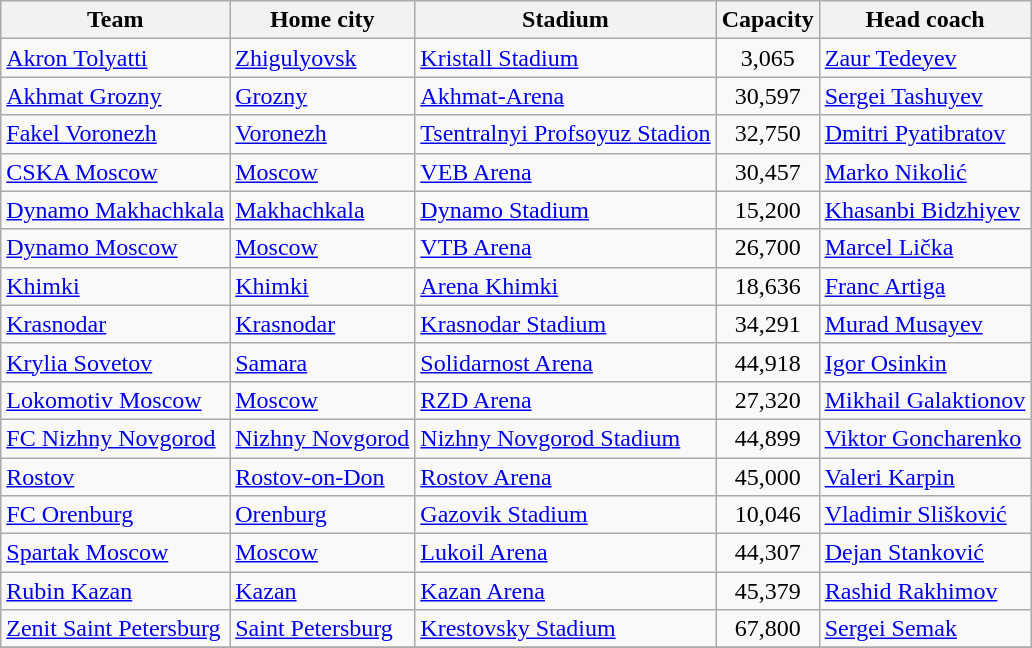<table class="wikitable sortable" style="text-align: left;">
<tr>
<th>Team</th>
<th>Home city</th>
<th>Stadium</th>
<th>Capacity</th>
<th>Head coach</th>
</tr>
<tr>
<td><a href='#'>Akron Tolyatti</a></td>
<td><a href='#'>Zhigulyovsk</a></td>
<td><a href='#'>Kristall Stadium</a></td>
<td align="center">3,065</td>
<td> <a href='#'>Zaur Tedeyev</a></td>
</tr>
<tr>
<td><a href='#'>Akhmat Grozny</a></td>
<td><a href='#'>Grozny</a></td>
<td><a href='#'>Akhmat-Arena</a></td>
<td align="center">30,597</td>
<td> <a href='#'>Sergei Tashuyev</a></td>
</tr>
<tr>
<td><a href='#'>Fakel Voronezh</a></td>
<td><a href='#'>Voronezh</a></td>
<td><a href='#'>Tsentralnyi Profsoyuz Stadion</a></td>
<td align="center">32,750</td>
<td> <a href='#'>Dmitri Pyatibratov</a></td>
</tr>
<tr>
<td><a href='#'>CSKA Moscow</a></td>
<td><a href='#'>Moscow</a></td>
<td><a href='#'>VEB Arena</a></td>
<td align="center">30,457</td>
<td> <a href='#'>Marko Nikolić</a></td>
</tr>
<tr>
<td><a href='#'>Dynamo Makhachkala</a></td>
<td><a href='#'>Makhachkala</a></td>
<td><a href='#'>Dynamo Stadium</a></td>
<td align="center">15,200</td>
<td> <a href='#'>Khasanbi Bidzhiyev</a></td>
</tr>
<tr>
<td><a href='#'>Dynamo Moscow</a></td>
<td><a href='#'>Moscow</a></td>
<td><a href='#'>VTB Arena</a></td>
<td align="center">26,700</td>
<td> <a href='#'>Marcel Lička</a></td>
</tr>
<tr>
<td><a href='#'>Khimki</a></td>
<td><a href='#'>Khimki</a></td>
<td><a href='#'>Arena Khimki</a></td>
<td align="center">18,636</td>
<td> <a href='#'>Franc Artiga</a></td>
</tr>
<tr>
<td><a href='#'>Krasnodar</a></td>
<td><a href='#'>Krasnodar</a></td>
<td><a href='#'>Krasnodar Stadium</a></td>
<td align="center">34,291</td>
<td> <a href='#'>Murad Musayev</a></td>
</tr>
<tr>
<td><a href='#'>Krylia Sovetov</a></td>
<td><a href='#'>Samara</a></td>
<td><a href='#'>Solidarnost Arena</a></td>
<td align="center">44,918</td>
<td> <a href='#'>Igor Osinkin</a></td>
</tr>
<tr>
<td><a href='#'>Lokomotiv Moscow</a></td>
<td><a href='#'>Moscow</a></td>
<td><a href='#'>RZD Arena</a></td>
<td align="center">27,320</td>
<td> <a href='#'>Mikhail Galaktionov</a></td>
</tr>
<tr>
<td><a href='#'>FC Nizhny Novgorod</a></td>
<td><a href='#'>Nizhny Novgorod</a></td>
<td><a href='#'>Nizhny Novgorod Stadium</a></td>
<td align="center">44,899</td>
<td> <a href='#'>Viktor Goncharenko</a></td>
</tr>
<tr>
<td><a href='#'>Rostov</a></td>
<td><a href='#'>Rostov-on-Don</a></td>
<td><a href='#'>Rostov Arena</a></td>
<td align="center">45,000</td>
<td> <a href='#'>Valeri Karpin</a></td>
</tr>
<tr>
<td><a href='#'>FC Orenburg</a></td>
<td><a href='#'>Orenburg</a></td>
<td><a href='#'>Gazovik Stadium</a></td>
<td align="center">10,046</td>
<td> <a href='#'>Vladimir Slišković</a></td>
</tr>
<tr>
<td><a href='#'>Spartak Moscow</a></td>
<td><a href='#'>Moscow</a></td>
<td><a href='#'>Lukoil Arena</a></td>
<td align="center">44,307</td>
<td> <a href='#'>Dejan Stanković</a></td>
</tr>
<tr>
<td><a href='#'>Rubin Kazan</a></td>
<td><a href='#'>Kazan</a></td>
<td><a href='#'>Kazan Arena</a></td>
<td align="center">45,379</td>
<td> <a href='#'>Rashid Rakhimov</a></td>
</tr>
<tr>
<td><a href='#'>Zenit Saint Petersburg</a></td>
<td><a href='#'>Saint Petersburg</a></td>
<td><a href='#'>Krestovsky Stadium</a></td>
<td align="center">67,800</td>
<td> <a href='#'>Sergei Semak</a></td>
</tr>
<tr>
</tr>
</table>
